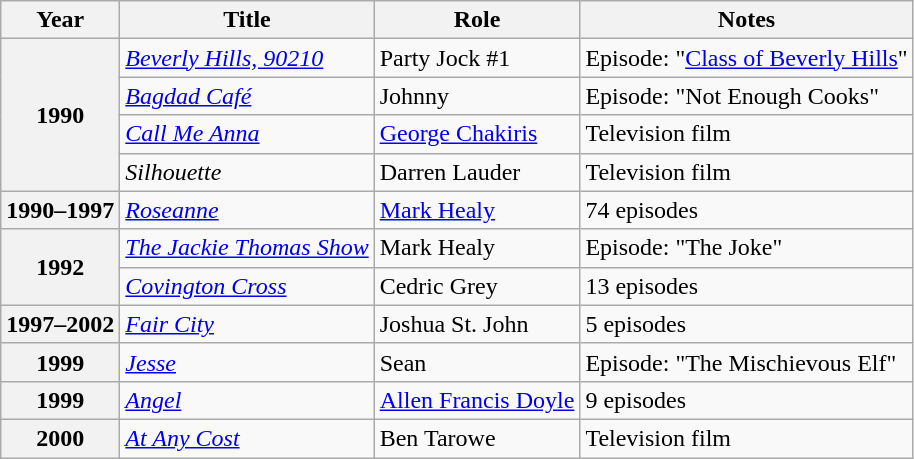<table class = "wikitable sortable">
<tr>
<th scope="col">Year</th>
<th scope="col">Title</th>
<th scope="col">Role</th>
<th scope="col" class = "unsortable">Notes</th>
</tr>
<tr>
<th scope="row" rowspan="4">1990</th>
<td><em><a href='#'>Beverly Hills, 90210</a></em></td>
<td>Party Jock #1</td>
<td>Episode: "<a href='#'>Class of Beverly Hills</a>"</td>
</tr>
<tr>
<td><em><a href='#'>Bagdad Café</a></em></td>
<td>Johnny</td>
<td>Episode: "Not Enough Cooks"</td>
</tr>
<tr>
<td><em><a href='#'>Call Me Anna</a></em></td>
<td><a href='#'>George Chakiris</a></td>
<td>Television film</td>
</tr>
<tr>
<td><em>Silhouette</em></td>
<td>Darren Lauder</td>
<td>Television film</td>
</tr>
<tr>
<th scope="row">1990–1997</th>
<td><em><a href='#'>Roseanne</a></em></td>
<td><a href='#'>Mark Healy</a></td>
<td>74 episodes</td>
</tr>
<tr>
<th scope="row" rowspan="2">1992</th>
<td><em><a href='#'>The Jackie Thomas Show</a></em></td>
<td>Mark Healy</td>
<td>Episode: "The Joke"</td>
</tr>
<tr>
<td><em><a href='#'>Covington Cross</a></em></td>
<td>Cedric Grey</td>
<td>13 episodes</td>
</tr>
<tr>
<th scope="row">1997–2002</th>
<td><em><a href='#'>Fair City</a></em></td>
<td>Joshua St. John</td>
<td>5 episodes</td>
</tr>
<tr>
<th scope="row">1999</th>
<td><em><a href='#'>Jesse</a></em></td>
<td>Sean</td>
<td>Episode: "The Mischievous Elf"</td>
</tr>
<tr>
<th scope="row">1999</th>
<td><em><a href='#'>Angel</a></em></td>
<td><a href='#'>Allen Francis Doyle</a></td>
<td>9 episodes</td>
</tr>
<tr>
<th scope="row">2000</th>
<td><em><a href='#'>At Any Cost</a></em></td>
<td>Ben Tarowe</td>
<td>Television film</td>
</tr>
</table>
